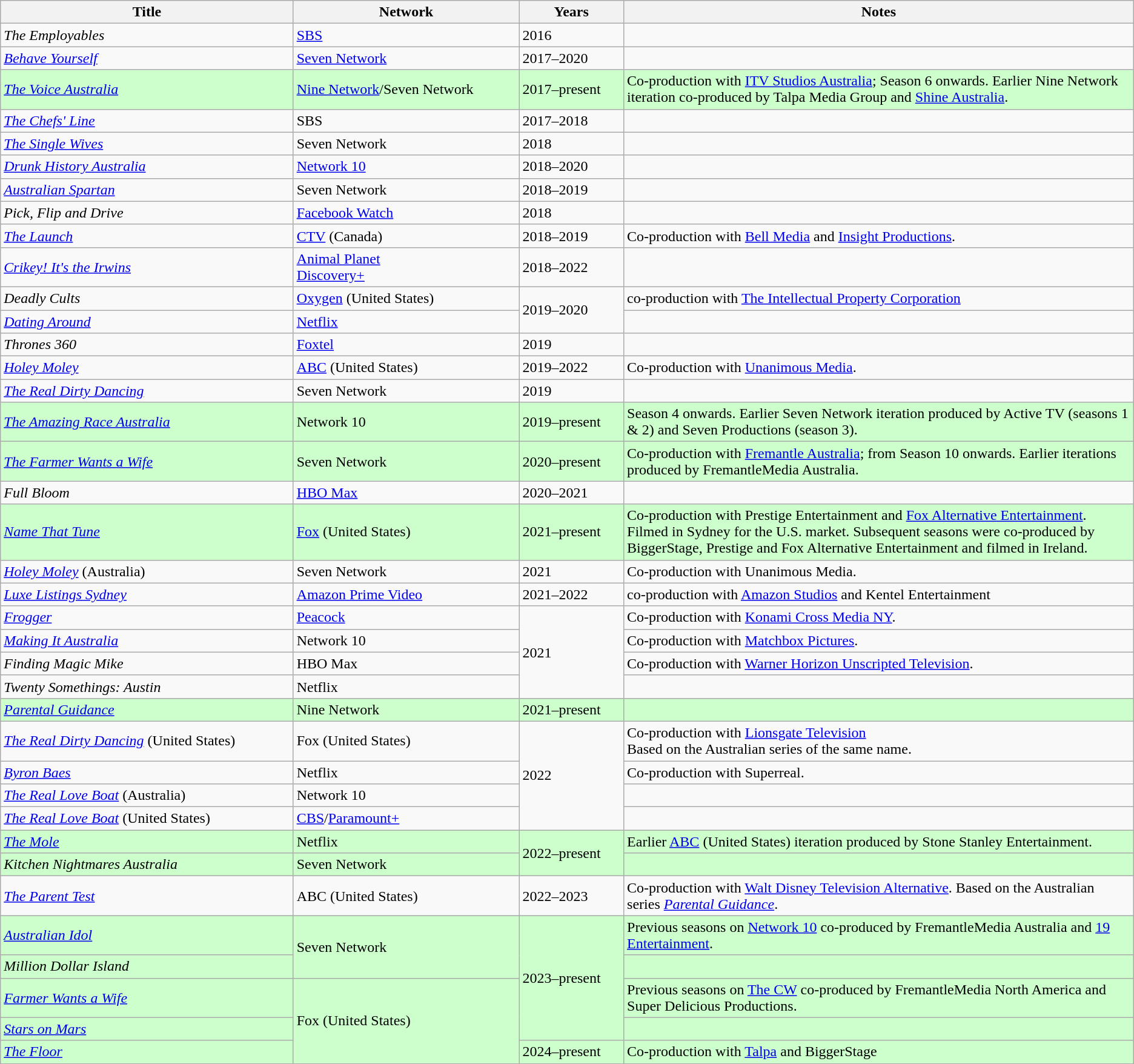<table class="wikitable plainrowheaders sortable">
<tr>
<th scope="col">Title</th>
<th scope="col">Network</th>
<th scope="col">Years</th>
<th scope="col" class="unsortable" style="width:45%;">Notes</th>
</tr>
<tr>
<td><em>The Employables</em></td>
<td><a href='#'>SBS</a></td>
<td>2016</td>
<td></td>
</tr>
<tr>
<td><em><a href='#'>Behave Yourself</a></em></td>
<td><a href='#'>Seven Network</a></td>
<td>2017–2020</td>
<td></td>
</tr>
<tr style="background: #CCFFCC;">
<td><em><a href='#'>The Voice Australia</a></em></td>
<td><a href='#'>Nine Network</a>/Seven Network</td>
<td>2017–present</td>
<td>Co-production with <a href='#'>ITV Studios Australia</a>; Season 6 onwards. Earlier Nine Network iteration co-produced by Talpa Media Group and <a href='#'>Shine Australia</a>.</td>
</tr>
<tr>
<td><em><a href='#'>The Chefs' Line</a></em></td>
<td>SBS</td>
<td>2017–2018</td>
<td></td>
</tr>
<tr>
<td><em><a href='#'>The Single Wives</a></em></td>
<td>Seven Network</td>
<td>2018</td>
<td></td>
</tr>
<tr>
<td><em><a href='#'>Drunk History Australia</a></em></td>
<td><a href='#'>Network 10</a></td>
<td>2018–2020</td>
<td></td>
</tr>
<tr>
<td><em><a href='#'>Australian Spartan</a></em></td>
<td>Seven Network</td>
<td>2018–2019</td>
<td></td>
</tr>
<tr>
<td><em>Pick, Flip and Drive</em></td>
<td><a href='#'>Facebook Watch</a></td>
<td>2018</td>
<td></td>
</tr>
<tr>
<td><em><a href='#'>The Launch</a></em></td>
<td><a href='#'>CTV</a> (Canada)</td>
<td>2018–2019</td>
<td>Co-production with <a href='#'>Bell Media</a> and <a href='#'>Insight Productions</a>.</td>
</tr>
<tr>
<td><em><a href='#'>Crikey! It's the Irwins</a></em></td>
<td><a href='#'>Animal Planet</a><br><a href='#'>Discovery+</a></td>
<td>2018–2022</td>
<td></td>
</tr>
<tr>
<td><em>Deadly Cults</em></td>
<td><a href='#'>Oxygen</a> (United States)</td>
<td rowspan="2">2019–2020</td>
<td>co-production with <a href='#'>The Intellectual Property Corporation</a></td>
</tr>
<tr>
<td><em><a href='#'>Dating Around</a></em></td>
<td><a href='#'>Netflix</a></td>
<td></td>
</tr>
<tr>
<td><em>Thrones 360</em></td>
<td><a href='#'>Foxtel</a></td>
<td>2019</td>
<td></td>
</tr>
<tr>
<td><em><a href='#'>Holey Moley</a></em></td>
<td><a href='#'>ABC</a> (United States)</td>
<td>2019–2022</td>
<td>Co-production with <a href='#'>Unanimous Media</a>.</td>
</tr>
<tr>
<td><em><a href='#'>The Real Dirty Dancing</a></em></td>
<td>Seven Network</td>
<td>2019</td>
<td></td>
</tr>
<tr style="background: #CCFFCC;">
<td><em><a href='#'>The Amazing Race Australia</a></em></td>
<td>Network 10</td>
<td>2019–present</td>
<td>Season 4 onwards. Earlier Seven Network iteration produced by Active TV (seasons 1 & 2) and Seven Productions (season 3).</td>
</tr>
<tr style="background: #CCFFCC;">
<td><em><a href='#'>The Farmer Wants a Wife</a></em></td>
<td>Seven Network</td>
<td>2020–present</td>
<td>Co-production with <a href='#'>Fremantle Australia</a>; from Season 10 onwards. Earlier iterations produced by FremantleMedia Australia.</td>
</tr>
<tr>
<td><em>Full Bloom</em></td>
<td><a href='#'>HBO Max</a></td>
<td>2020–2021</td>
<td></td>
</tr>
<tr style="background: #CCFFCC;">
<td><em><a href='#'>Name That Tune</a></em></td>
<td><a href='#'>Fox</a> (United States)</td>
<td>2021–present</td>
<td>Co-production with Prestige Entertainment and <a href='#'>Fox Alternative Entertainment</a>. Filmed in Sydney for the U.S. market. Subsequent seasons were co-produced by BiggerStage, Prestige and Fox Alternative Entertainment and filmed in Ireland.</td>
</tr>
<tr>
<td><em><a href='#'>Holey Moley</a></em> (Australia)</td>
<td>Seven Network</td>
<td>2021</td>
<td>Co-production with Unanimous Media.</td>
</tr>
<tr>
<td><em><a href='#'>Luxe Listings Sydney</a></em></td>
<td><a href='#'>Amazon Prime Video</a></td>
<td>2021–2022</td>
<td>co-production with <a href='#'>Amazon Studios</a> and Kentel Entertainment</td>
</tr>
<tr>
<td><em><a href='#'>Frogger</a></em></td>
<td><a href='#'>Peacock</a></td>
<td rowspan="4">2021</td>
<td>Co-production with <a href='#'>Konami Cross Media NY</a>.</td>
</tr>
<tr>
<td><em><a href='#'>Making It Australia</a></em></td>
<td>Network 10</td>
<td>Co-production with <a href='#'>Matchbox Pictures</a>.</td>
</tr>
<tr>
<td><em>Finding Magic Mike</em></td>
<td>HBO Max</td>
<td>Co-production with <a href='#'>Warner Horizon Unscripted Television</a>.</td>
</tr>
<tr>
<td><em>Twenty Somethings: Austin</em></td>
<td>Netflix</td>
<td></td>
</tr>
<tr style="background: #CCFFCC;">
<td><em><a href='#'>Parental Guidance</a></em></td>
<td>Nine Network</td>
<td>2021–present</td>
<td></td>
</tr>
<tr>
<td><em><a href='#'>The Real Dirty Dancing</a></em> (United States)</td>
<td>Fox (United States)</td>
<td rowspan="4">2022</td>
<td>Co-production with <a href='#'>Lionsgate Television</a><br>Based on the Australian series of the same name.</td>
</tr>
<tr>
<td><em><a href='#'>Byron Baes</a></em></td>
<td>Netflix</td>
<td>Co-production with Superreal.</td>
</tr>
<tr>
<td><em><a href='#'>The Real Love Boat</a></em> (Australia)</td>
<td>Network 10</td>
<td></td>
</tr>
<tr>
<td><em><a href='#'>The Real Love Boat</a></em> (United States)</td>
<td><a href='#'>CBS</a>/<a href='#'>Paramount+</a></td>
<td></td>
</tr>
<tr style="background: #CCFFCC;">
<td><em><a href='#'>The Mole</a></em></td>
<td>Netflix</td>
<td rowspan="2">2022–present</td>
<td>Earlier <a href='#'>ABC</a> (United States) iteration produced by Stone Stanley Entertainment.</td>
</tr>
<tr style="background: #CCFFCC;">
<td><em>Kitchen Nightmares Australia</em></td>
<td>Seven Network</td>
<td></td>
</tr>
<tr>
<td><em><a href='#'>The Parent Test</a></em></td>
<td>ABC (United States)</td>
<td>2022–2023</td>
<td>Co-production with <a href='#'>Walt Disney Television Alternative</a>. Based on the Australian series <em><a href='#'>Parental Guidance</a></em>.</td>
</tr>
<tr style="background: #CCFFCC;">
<td><em><a href='#'>Australian Idol</a></em></td>
<td rowspan="2">Seven Network</td>
<td rowspan="4">2023–present</td>
<td>Previous seasons on <a href='#'>Network 10</a> co-produced by FremantleMedia Australia and <a href='#'>19 Entertainment</a>.</td>
</tr>
<tr style="background: #CCFFCC;">
<td><em>Million Dollar Island</em></td>
<td></td>
</tr>
<tr style="background: #CCFFCC;">
<td><em><a href='#'>Farmer Wants a Wife</a></em></td>
<td rowspan="3">Fox (United States)</td>
<td>Previous seasons on <a href='#'>The CW</a> co-produced by FremantleMedia North America and Super Delicious Productions.</td>
</tr>
<tr style="background: #CCFFCC;">
<td><em><a href='#'>Stars on Mars</a></em></td>
<td></td>
</tr>
<tr style="background: #CCFFCC;">
<td><em><a href='#'>The Floor</a></em></td>
<td>2024–present</td>
<td>Co-production with <a href='#'>Talpa</a> and BiggerStage</td>
</tr>
<tr>
</tr>
</table>
